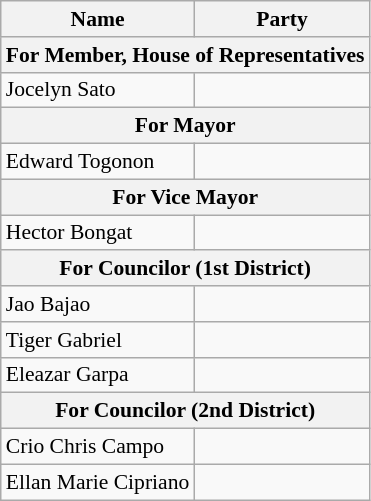<table class="wikitable" style="font-size:90%">
<tr>
<th !width=150px>Name</th>
<th colspan=2 width=110px>Party</th>
</tr>
<tr>
<th colspan="3">For Member, House of Representatives</th>
</tr>
<tr>
<td>Jocelyn Sato</td>
<td></td>
</tr>
<tr>
<th colspan="3">For Mayor</th>
</tr>
<tr>
<td>Edward Togonon</td>
<td></td>
</tr>
<tr>
<th colspan="3">For Vice Mayor</th>
</tr>
<tr>
<td>Hector Bongat</td>
<td></td>
</tr>
<tr>
<th colspan="3">For Councilor (1st District)</th>
</tr>
<tr>
<td>Jao Bajao</td>
<td></td>
</tr>
<tr>
<td>Tiger Gabriel</td>
<td></td>
</tr>
<tr>
<td>Eleazar Garpa</td>
<td></td>
</tr>
<tr>
<th colspan="3">For Councilor (2nd District)</th>
</tr>
<tr>
<td>Crio Chris Campo</td>
<td></td>
</tr>
<tr>
<td>Ellan Marie Cipriano</td>
<td></td>
</tr>
</table>
